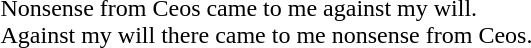<table style="border: 0px; margin-left:100px; white-space:nowrap;">
<tr>
<th scope="col" width="400px"></th>
<th scope="col" width="400px"></th>
</tr>
<tr border="0">
</tr>
<tr Valign=top>
<td><br><br></td>
<td><br>Nonsense from Ceos came to me against my will.<br>
Against my will there came to me nonsense from Ceos.</td>
</tr>
</table>
